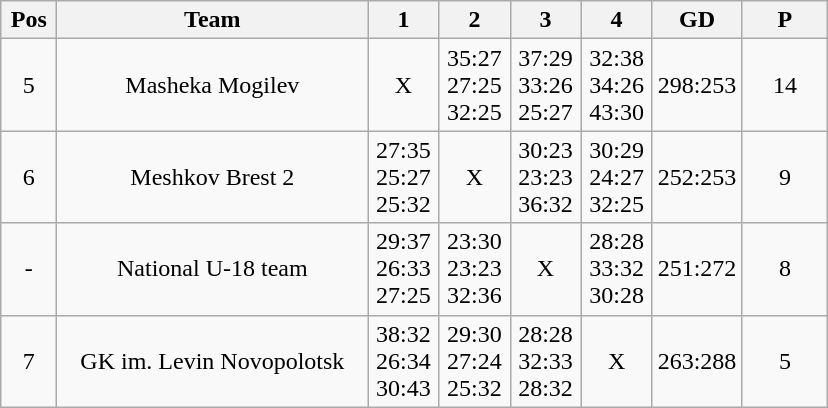<table class="wikitable" style="text-align: center;">
<tr>
<th width="30"><strong>Pos</strong></th>
<th width="200"><strong>Team</strong></th>
<th width="40"><strong>1</strong></th>
<th width="40"><strong>2</strong></th>
<th width="40"><strong>3</strong></th>
<th width="40"><strong>4</strong></th>
<th width="50"><strong>GD</strong></th>
<th width="50"><strong>P</strong></th>
</tr>
<tr>
<td>5</td>
<td>Masheka Mogilev</td>
<td>X</td>
<td>35:27<br>27:25<br>32:25</td>
<td>37:29<br>33:26<br>25:27</td>
<td>32:38<br>34:26<br>43:30</td>
<td>298:253</td>
<td>14</td>
</tr>
<tr>
<td>6</td>
<td>Meshkov Brest 2</td>
<td>27:35<br>25:27<br>25:32</td>
<td>X</td>
<td>30:23<br>23:23<br>36:32</td>
<td>30:29<br>24:27<br>32:25</td>
<td>252:253</td>
<td>9</td>
</tr>
<tr>
<td>-</td>
<td>National U-18 team</td>
<td>29:37<br>26:33<br>27:25</td>
<td>23:30<br>23:23<br>32:36</td>
<td>X</td>
<td>28:28<br>33:32<br>30:28</td>
<td>251:272</td>
<td>8</td>
</tr>
<tr>
<td>7</td>
<td>GK im. Levin Novopolotsk</td>
<td>38:32<br>26:34<br>30:43</td>
<td>29:30<br>27:24<br>25:32</td>
<td>28:28<br>32:33<br>28:32</td>
<td>X</td>
<td>263:288</td>
<td>5</td>
</tr>
</table>
